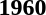<table>
<tr>
<td><strong>1960</strong><br></td>
</tr>
</table>
